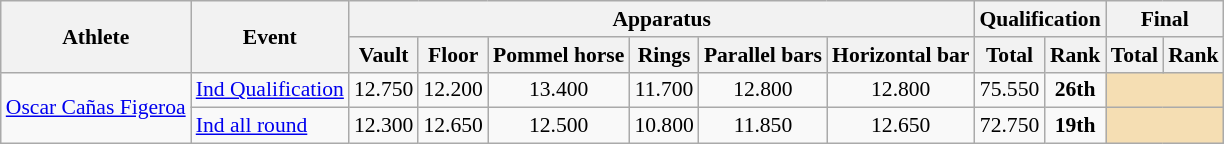<table class="wikitable" style="font-size:90%">
<tr>
<th rowspan="2">Athlete</th>
<th rowspan="2">Event</th>
<th colspan = "6">Apparatus</th>
<th colspan = "2">Qualification</th>
<th colspan = "2">Final</th>
</tr>
<tr>
<th>Vault</th>
<th>Floor</th>
<th>Pommel horse</th>
<th>Rings</th>
<th>Parallel bars</th>
<th>Horizontal bar</th>
<th>Total</th>
<th>Rank</th>
<th>Total</th>
<th>Rank</th>
</tr>
<tr>
<td rowspan="2"><a href='#'>Oscar Cañas Figeroa</a></td>
<td><a href='#'>Ind Qualification</a></td>
<td align=center>12.750</td>
<td align=center>12.200</td>
<td align=center>13.400</td>
<td align=center>11.700</td>
<td align=center>12.800</td>
<td align=center>12.800</td>
<td align=center>75.550</td>
<td align=center><strong>26th</strong></td>
<td align=center colspan=2 bgcolor=wheat></td>
</tr>
<tr>
<td><a href='#'>Ind all round</a></td>
<td align=center>12.300</td>
<td align=center>12.650</td>
<td align=center>12.500</td>
<td align=center>10.800</td>
<td align=center>11.850</td>
<td align=center>12.650</td>
<td align=center>72.750</td>
<td align=center><strong>19th</strong></td>
<td align=center colspan=2 bgcolor=wheat></td>
</tr>
</table>
